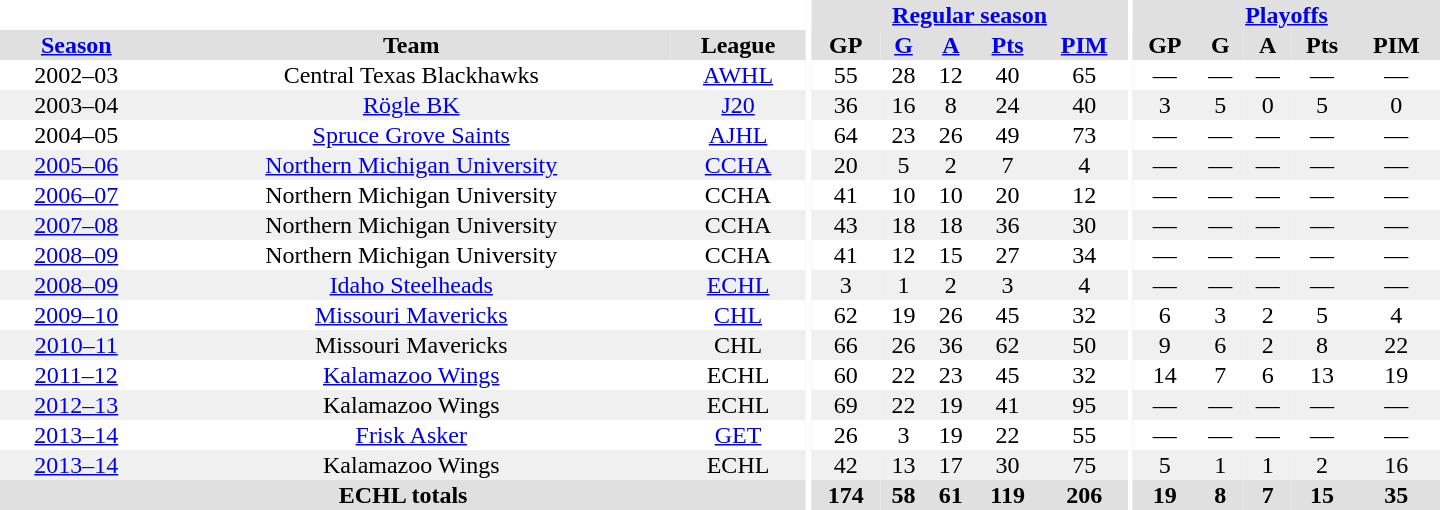<table border="0" cellpadding="1" cellspacing="0" style="text-align:center; width:60em">
<tr bgcolor="#e0e0e0">
<th colspan="3" bgcolor="#ffffff"></th>
<th rowspan="99" bgcolor="#ffffff"></th>
<th colspan="5"><a href='#'>Regular season</a></th>
<th rowspan="99" bgcolor="#ffffff"></th>
<th colspan="5"><a href='#'>Playoffs</a></th>
</tr>
<tr bgcolor="#e0e0e0">
<th><a href='#'>Season</a></th>
<th>Team</th>
<th>League</th>
<th>GP</th>
<th><a href='#'>G</a></th>
<th><a href='#'>A</a></th>
<th><a href='#'>Pts</a></th>
<th><a href='#'>PIM</a></th>
<th>GP</th>
<th>G</th>
<th>A</th>
<th>Pts</th>
<th>PIM</th>
</tr>
<tr>
<td>2002–03</td>
<td>Central Texas Blackhawks</td>
<td><a href='#'>AWHL</a></td>
<td>55</td>
<td>28</td>
<td>12</td>
<td>40</td>
<td>65</td>
<td>—</td>
<td>—</td>
<td>—</td>
<td>—</td>
<td>—</td>
</tr>
<tr bgcolor="#f0f0f0">
<td>2003–04</td>
<td><a href='#'>Rögle BK</a></td>
<td><a href='#'>J20</a></td>
<td>36</td>
<td>16</td>
<td>8</td>
<td>24</td>
<td>40</td>
<td>3</td>
<td>5</td>
<td>0</td>
<td>5</td>
<td>0</td>
</tr>
<tr>
<td>2004–05</td>
<td><a href='#'>Spruce Grove Saints</a></td>
<td><a href='#'>AJHL</a></td>
<td>64</td>
<td>23</td>
<td>26</td>
<td>49</td>
<td>73</td>
<td>—</td>
<td>—</td>
<td>—</td>
<td>—</td>
<td>—</td>
</tr>
<tr bgcolor="#f0f0f0">
<td><a href='#'>2005–06</a></td>
<td><a href='#'>Northern Michigan University</a></td>
<td><a href='#'>CCHA</a></td>
<td>20</td>
<td>5</td>
<td>2</td>
<td>7</td>
<td>4</td>
<td>—</td>
<td>—</td>
<td>—</td>
<td>—</td>
<td>—</td>
</tr>
<tr>
<td><a href='#'>2006–07</a></td>
<td>Northern Michigan University</td>
<td>CCHA</td>
<td>41</td>
<td>10</td>
<td>10</td>
<td>20</td>
<td>12</td>
<td>—</td>
<td>—</td>
<td>—</td>
<td>—</td>
<td>—</td>
</tr>
<tr bgcolor="#f0f0f0">
<td><a href='#'>2007–08</a></td>
<td>Northern Michigan University</td>
<td>CCHA</td>
<td>43</td>
<td>18</td>
<td>18</td>
<td>36</td>
<td>30</td>
<td>—</td>
<td>—</td>
<td>—</td>
<td>—</td>
<td>—</td>
</tr>
<tr>
<td><a href='#'>2008–09</a></td>
<td>Northern Michigan University</td>
<td>CCHA</td>
<td>41</td>
<td>12</td>
<td>15</td>
<td>27</td>
<td>34</td>
<td>—</td>
<td>—</td>
<td>—</td>
<td>—</td>
<td>—</td>
</tr>
<tr bgcolor="#f0f0f0">
<td><a href='#'>2008–09</a></td>
<td><a href='#'>Idaho Steelheads</a></td>
<td><a href='#'>ECHL</a></td>
<td>3</td>
<td>1</td>
<td>2</td>
<td>3</td>
<td>4</td>
<td>—</td>
<td>—</td>
<td>—</td>
<td>—</td>
<td>—</td>
</tr>
<tr>
<td><a href='#'>2009–10</a></td>
<td><a href='#'>Missouri Mavericks</a></td>
<td><a href='#'>CHL</a></td>
<td>62</td>
<td>19</td>
<td>26</td>
<td>45</td>
<td>32</td>
<td>6</td>
<td>3</td>
<td>2</td>
<td>5</td>
<td>4</td>
</tr>
<tr bgcolor="#f0f0f0">
<td><a href='#'>2010–11</a></td>
<td>Missouri Mavericks</td>
<td>CHL</td>
<td>66</td>
<td>26</td>
<td>36</td>
<td>62</td>
<td>50</td>
<td>9</td>
<td>6</td>
<td>2</td>
<td>8</td>
<td>22</td>
</tr>
<tr>
<td><a href='#'>2011–12</a></td>
<td><a href='#'>Kalamazoo Wings</a></td>
<td>ECHL</td>
<td>60</td>
<td>22</td>
<td>23</td>
<td>45</td>
<td>32</td>
<td>14</td>
<td>7</td>
<td>6</td>
<td>13</td>
<td>19</td>
</tr>
<tr bgcolor="#f0f0f0">
<td><a href='#'>2012–13</a></td>
<td>Kalamazoo Wings</td>
<td>ECHL</td>
<td>69</td>
<td>22</td>
<td>19</td>
<td>41</td>
<td>95</td>
<td>—</td>
<td>—</td>
<td>—</td>
<td>—</td>
<td>—</td>
</tr>
<tr>
<td><a href='#'>2013–14</a></td>
<td><a href='#'>Frisk Asker</a></td>
<td><a href='#'>GET</a></td>
<td>26</td>
<td>3</td>
<td>19</td>
<td>22</td>
<td>55</td>
<td>—</td>
<td>—</td>
<td>—</td>
<td>—</td>
<td>—</td>
</tr>
<tr bgcolor="#f0f0f0">
<td><a href='#'>2013–14</a></td>
<td>Kalamazoo Wings</td>
<td>ECHL</td>
<td>42</td>
<td>13</td>
<td>17</td>
<td>30</td>
<td>75</td>
<td>5</td>
<td>1</td>
<td>1</td>
<td>2</td>
<td>16</td>
</tr>
<tr bgcolor="#e0e0e0">
<th colspan="3">ECHL totals</th>
<th>174</th>
<th>58</th>
<th>61</th>
<th>119</th>
<th>206</th>
<th>19</th>
<th>8</th>
<th>7</th>
<th>15</th>
<th>35</th>
</tr>
</table>
